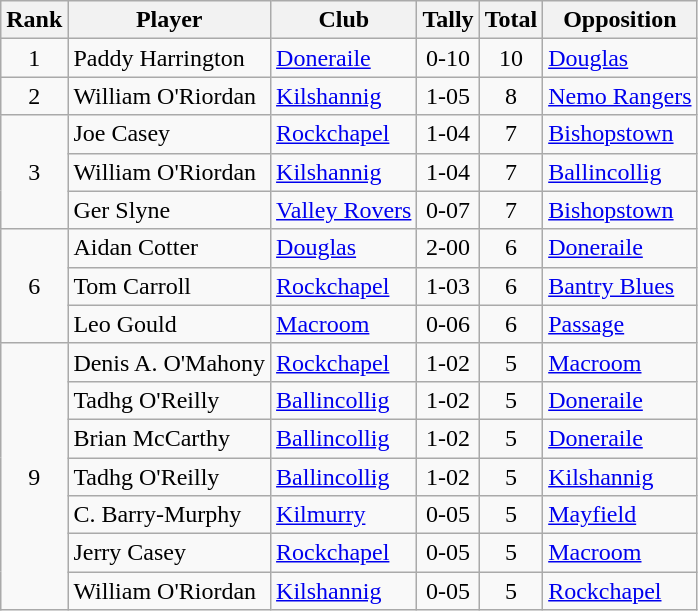<table class="wikitable">
<tr>
<th>Rank</th>
<th>Player</th>
<th>Club</th>
<th>Tally</th>
<th>Total</th>
<th>Opposition</th>
</tr>
<tr>
<td rowspan="1" style="text-align:center;">1</td>
<td>Paddy Harrington</td>
<td><a href='#'>Doneraile</a></td>
<td align=center>0-10</td>
<td align=center>10</td>
<td><a href='#'>Douglas</a></td>
</tr>
<tr>
<td rowspan="1" style="text-align:center;">2</td>
<td>William O'Riordan</td>
<td><a href='#'>Kilshannig</a></td>
<td align=center>1-05</td>
<td align=center>8</td>
<td><a href='#'>Nemo Rangers</a></td>
</tr>
<tr>
<td rowspan="3" style="text-align:center;">3</td>
<td>Joe Casey</td>
<td><a href='#'>Rockchapel</a></td>
<td align=center>1-04</td>
<td align=center>7</td>
<td><a href='#'>Bishopstown</a></td>
</tr>
<tr>
<td>William O'Riordan</td>
<td><a href='#'>Kilshannig</a></td>
<td align=center>1-04</td>
<td align=center>7</td>
<td><a href='#'>Ballincollig</a></td>
</tr>
<tr>
<td>Ger Slyne</td>
<td><a href='#'>Valley Rovers</a></td>
<td align=center>0-07</td>
<td align=center>7</td>
<td><a href='#'>Bishopstown</a></td>
</tr>
<tr>
<td rowspan="3" style="text-align:center;">6</td>
<td>Aidan Cotter</td>
<td><a href='#'>Douglas</a></td>
<td align=center>2-00</td>
<td align=center>6</td>
<td><a href='#'>Doneraile</a></td>
</tr>
<tr>
<td>Tom Carroll</td>
<td><a href='#'>Rockchapel</a></td>
<td align=center>1-03</td>
<td align=center>6</td>
<td><a href='#'>Bantry Blues</a></td>
</tr>
<tr>
<td>Leo Gould</td>
<td><a href='#'>Macroom</a></td>
<td align=center>0-06</td>
<td align=center>6</td>
<td><a href='#'>Passage</a></td>
</tr>
<tr>
<td rowspan="7" style="text-align:center;">9</td>
<td>Denis A. O'Mahony</td>
<td><a href='#'>Rockchapel</a></td>
<td align=center>1-02</td>
<td align=center>5</td>
<td><a href='#'>Macroom</a></td>
</tr>
<tr>
<td>Tadhg O'Reilly</td>
<td><a href='#'>Ballincollig</a></td>
<td align=center>1-02</td>
<td align=center>5</td>
<td><a href='#'>Doneraile</a></td>
</tr>
<tr>
<td>Brian McCarthy</td>
<td><a href='#'>Ballincollig</a></td>
<td align=center>1-02</td>
<td align=center>5</td>
<td><a href='#'>Doneraile</a></td>
</tr>
<tr>
<td>Tadhg O'Reilly</td>
<td><a href='#'>Ballincollig</a></td>
<td align=center>1-02</td>
<td align=center>5</td>
<td><a href='#'>Kilshannig</a></td>
</tr>
<tr>
<td>C. Barry-Murphy</td>
<td><a href='#'>Kilmurry</a></td>
<td align=center>0-05</td>
<td align=center>5</td>
<td><a href='#'>Mayfield</a></td>
</tr>
<tr>
<td>Jerry Casey</td>
<td><a href='#'>Rockchapel</a></td>
<td align=center>0-05</td>
<td align=center>5</td>
<td><a href='#'>Macroom</a></td>
</tr>
<tr>
<td>William O'Riordan</td>
<td><a href='#'>Kilshannig</a></td>
<td align=center>0-05</td>
<td align=center>5</td>
<td><a href='#'>Rockchapel</a></td>
</tr>
</table>
